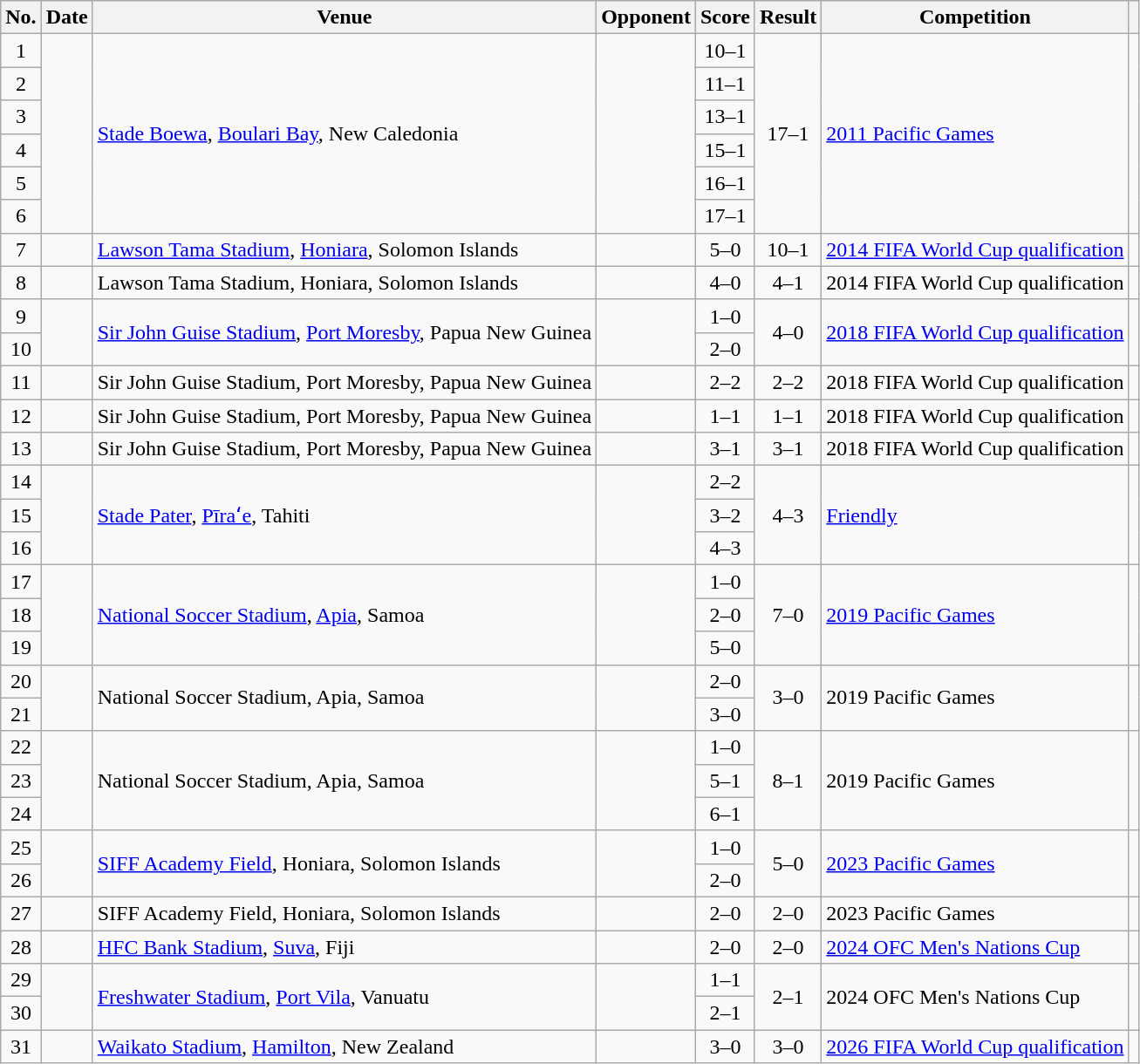<table class="wikitable sortable">
<tr>
<th scope="col">No.</th>
<th scope="col">Date</th>
<th scope="col">Venue</th>
<th scope="col">Opponent</th>
<th scope="col">Score</th>
<th scope="col">Result</th>
<th scope="col">Competition</th>
<th scope="col" class="unsortable"></th>
</tr>
<tr>
<td style="text-align:center">1</td>
<td rowspan="6"></td>
<td rowspan="6"><a href='#'>Stade Boewa</a>, <a href='#'>Boulari Bay</a>, New Caledonia</td>
<td rowspan="6"></td>
<td style="text-align:center">10–1</td>
<td rowspan="6" style="text-align:center">17–1</td>
<td rowspan="6"><a href='#'>2011 Pacific Games</a></td>
<td rowspan="6"></td>
</tr>
<tr>
<td style="text-align:center">2</td>
<td style="text-align:center">11–1</td>
</tr>
<tr>
<td style="text-align:center">3</td>
<td style="text-align:center">13–1</td>
</tr>
<tr>
<td style="text-align:center">4</td>
<td style="text-align:center">15–1</td>
</tr>
<tr>
<td style="text-align:center">5</td>
<td style="text-align:center">16–1</td>
</tr>
<tr>
<td style="text-align:center">6</td>
<td style="text-align:center">17–1</td>
</tr>
<tr>
<td style="text-align:center">7</td>
<td></td>
<td><a href='#'>Lawson Tama Stadium</a>, <a href='#'>Honiara</a>, Solomon Islands</td>
<td></td>
<td style="text-align:center">5–0</td>
<td style="text-align:center">10–1</td>
<td><a href='#'>2014 FIFA World Cup qualification</a></td>
<td></td>
</tr>
<tr>
<td style="text-align:center">8</td>
<td></td>
<td>Lawson Tama Stadium, Honiara, Solomon Islands</td>
<td></td>
<td style="text-align:center">4–0</td>
<td style="text-align:center">4–1</td>
<td>2014 FIFA World Cup qualification</td>
<td></td>
</tr>
<tr>
<td style="text-align:center">9</td>
<td rowspan="2"></td>
<td rowspan="2"><a href='#'>Sir John Guise Stadium</a>, <a href='#'>Port Moresby</a>, Papua New Guinea</td>
<td rowspan="2"></td>
<td style="text-align:center">1–0</td>
<td rowspan="2" style="text-align:center">4–0</td>
<td rowspan="2"><a href='#'>2018 FIFA World Cup qualification</a></td>
<td rowspan="2"></td>
</tr>
<tr>
<td style="text-align:center">10</td>
<td style="text-align:center">2–0</td>
</tr>
<tr>
<td style="text-align:center">11</td>
<td></td>
<td>Sir John Guise Stadium, Port Moresby, Papua New Guinea</td>
<td></td>
<td style="text-align:center">2–2</td>
<td style="text-align:center">2–2</td>
<td>2018 FIFA World Cup qualification</td>
<td></td>
</tr>
<tr>
<td style="text-align:center">12</td>
<td></td>
<td>Sir John Guise Stadium, Port Moresby, Papua New Guinea</td>
<td></td>
<td style="text-align:center">1–1</td>
<td style="text-align:center">1–1</td>
<td>2018 FIFA World Cup qualification</td>
<td></td>
</tr>
<tr>
<td style="text-align:center">13</td>
<td></td>
<td>Sir John Guise Stadium, Port Moresby, Papua New Guinea</td>
<td></td>
<td style="text-align:center">3–1</td>
<td style="text-align:center">3–1</td>
<td>2018 FIFA World Cup qualification</td>
<td></td>
</tr>
<tr>
<td style="text-align:center">14</td>
<td rowspan="3"></td>
<td rowspan="3"><a href='#'>Stade Pater</a>, <a href='#'>Pīraʻe</a>, Tahiti</td>
<td rowspan="3"></td>
<td style="text-align:center">2–2</td>
<td rowspan="3" style="text-align:center">4–3</td>
<td rowspan="3"><a href='#'>Friendly</a></td>
<td rowspan="3"></td>
</tr>
<tr>
<td style="text-align:center">15</td>
<td style="text-align:center">3–2</td>
</tr>
<tr>
<td style="text-align:center">16</td>
<td style="text-align:center">4–3</td>
</tr>
<tr>
<td style="text-align:center">17</td>
<td rowspan="3"></td>
<td rowspan="3"><a href='#'>National Soccer Stadium</a>, <a href='#'>Apia</a>, Samoa</td>
<td rowspan="3"></td>
<td style="text-align:center">1–0</td>
<td rowspan="3" style="text-align:center">7–0</td>
<td rowspan="3"><a href='#'>2019 Pacific Games</a></td>
<td rowspan="3"></td>
</tr>
<tr>
<td style="text-align:center">18</td>
<td style="text-align:center">2–0</td>
</tr>
<tr>
<td style="text-align:center">19</td>
<td style="text-align:center">5–0</td>
</tr>
<tr>
<td style="text-align:center">20</td>
<td rowspan="2"></td>
<td rowspan="2">National Soccer Stadium, Apia, Samoa</td>
<td rowspan="2"></td>
<td style="text-align:center">2–0</td>
<td rowspan="2" style="text-align:center">3–0</td>
<td rowspan="2">2019 Pacific Games</td>
<td rowspan="2"></td>
</tr>
<tr>
<td style="text-align:center">21</td>
<td style="text-align:center">3–0</td>
</tr>
<tr>
<td style="text-align:center">22</td>
<td rowspan="3"></td>
<td rowspan="3">National Soccer Stadium, Apia, Samoa</td>
<td rowspan="3"></td>
<td style="text-align:center">1–0</td>
<td rowspan="3" style="text-align:center">8–1</td>
<td rowspan="3">2019 Pacific Games</td>
<td rowspan="3"></td>
</tr>
<tr>
<td style="text-align:center">23</td>
<td style="text-align:center">5–1</td>
</tr>
<tr>
<td style="text-align:center">24</td>
<td style="text-align:center">6–1</td>
</tr>
<tr>
<td style="text-align:center">25</td>
<td rowspan="2"></td>
<td rowspan="2"><a href='#'>SIFF Academy Field</a>, Honiara, Solomon Islands</td>
<td rowspan="2"></td>
<td style="text-align:center">1–0</td>
<td rowspan="2" style="text-align:center">5–0</td>
<td rowspan="2"><a href='#'>2023 Pacific Games</a></td>
<td rowspan="2"></td>
</tr>
<tr>
<td style="text-align:center">26</td>
<td style="text-align:center">2–0</td>
</tr>
<tr>
<td style="text-align:center">27</td>
<td></td>
<td>SIFF Academy Field, Honiara, Solomon Islands</td>
<td></td>
<td style="text-align:center">2–0</td>
<td style="text-align:center">2–0</td>
<td>2023 Pacific Games</td>
<td></td>
</tr>
<tr>
<td style="text-align:center">28</td>
<td></td>
<td><a href='#'>HFC Bank Stadium</a>, <a href='#'>Suva</a>, Fiji</td>
<td></td>
<td style="text-align:center">2–0</td>
<td style="text-align:center">2–0</td>
<td><a href='#'>2024 OFC Men's Nations Cup</a></td>
<td></td>
</tr>
<tr>
<td style="text-align:center">29</td>
<td rowspan="2"></td>
<td rowspan="2"><a href='#'>Freshwater Stadium</a>, <a href='#'>Port Vila</a>, Vanuatu</td>
<td rowspan="2"></td>
<td style="text-align:center">1–1</td>
<td rowspan="2" style="text-align:center">2–1</td>
<td rowspan="2">2024 OFC Men's Nations Cup</td>
<td rowspan="2"></td>
</tr>
<tr>
<td style="text-align:center">30</td>
<td style="text-align:center">2–1</td>
</tr>
<tr>
<td style="text-align:center">31</td>
<td></td>
<td><a href='#'>Waikato Stadium</a>, <a href='#'>Hamilton</a>, New Zealand</td>
<td></td>
<td style="text-align:center">3–0</td>
<td style="text-align:center">3–0</td>
<td><a href='#'>2026 FIFA World Cup qualification</a></td>
<td></td>
</tr>
</table>
